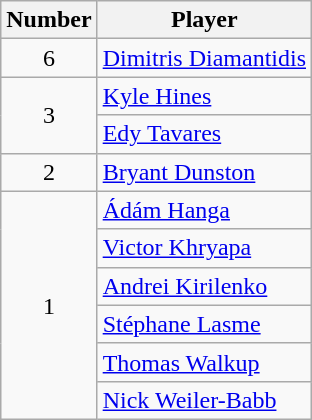<table class="wikitable sortable">
<tr>
<th>Number</th>
<th>Player</th>
</tr>
<tr>
<td style="text-align:center;">6</td>
<td> <a href='#'>Dimitris Diamantidis</a></td>
</tr>
<tr>
<td rowspan="2" style="text-align:center;">3</td>
<td> <a href='#'>Kyle Hines</a></td>
</tr>
<tr>
<td> <a href='#'>Edy Tavares</a></td>
</tr>
<tr>
<td style="text-align:center;">2</td>
<td> <a href='#'>Bryant Dunston</a></td>
</tr>
<tr>
<td rowspan="6" style="text-align:center;">1</td>
<td> <a href='#'>Ádám Hanga</a></td>
</tr>
<tr>
<td> <a href='#'>Victor Khryapa</a></td>
</tr>
<tr>
<td> <a href='#'>Andrei Kirilenko</a></td>
</tr>
<tr>
<td> <a href='#'>Stéphane Lasme</a></td>
</tr>
<tr>
<td> <a href='#'>Thomas Walkup</a></td>
</tr>
<tr>
<td> <a href='#'>Nick Weiler-Babb</a></td>
</tr>
</table>
